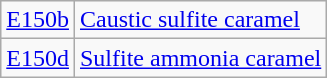<table class="wikitable">
<tr>
<td><a href='#'>E150b</a></td>
<td><a href='#'>Caustic sulfite caramel</a></td>
</tr>
<tr>
<td><a href='#'>E150d</a></td>
<td><a href='#'>Sulfite ammonia caramel</a></td>
</tr>
</table>
